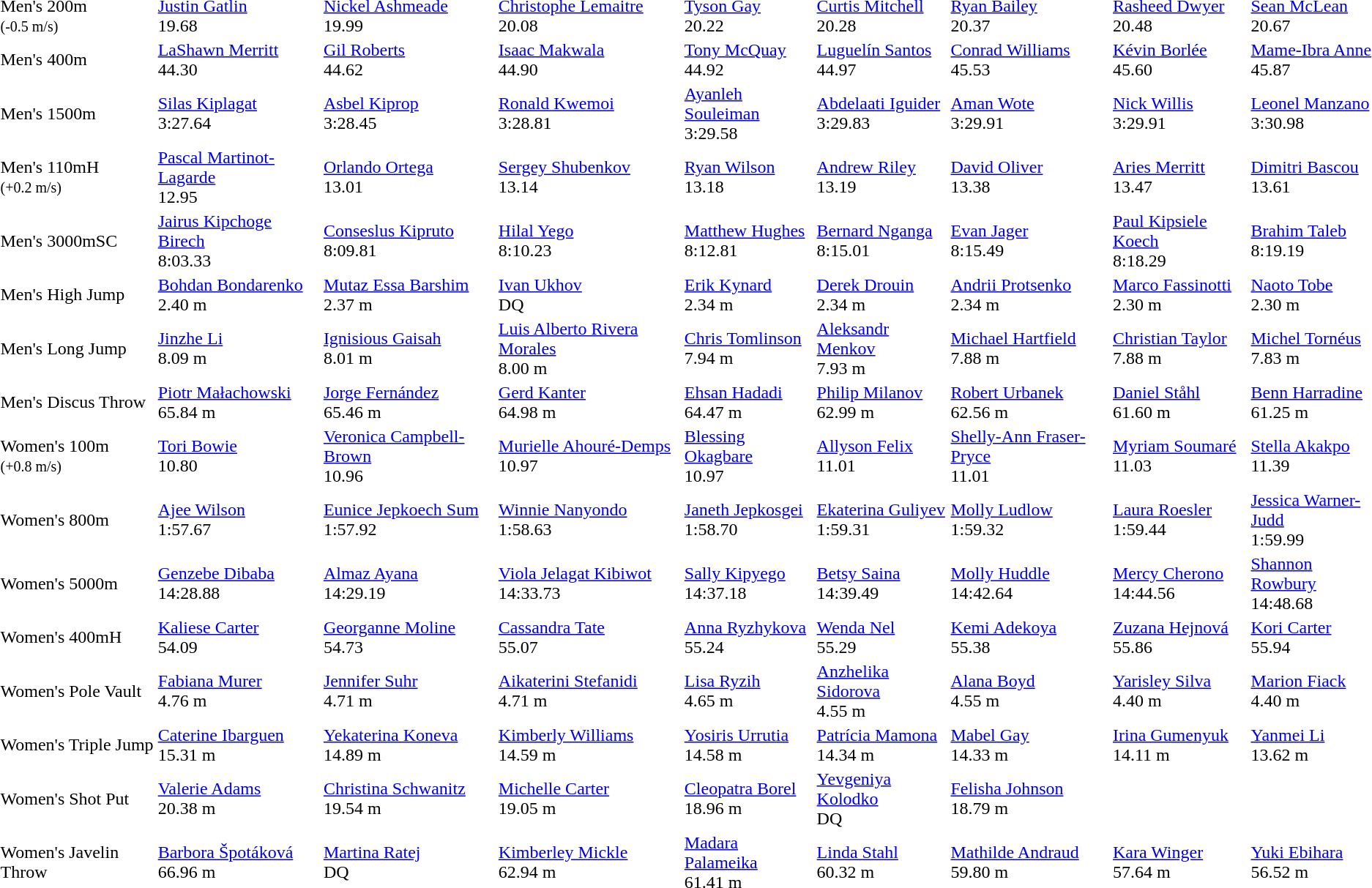<table>
<tr>
<td>Men's 200m<br><small>(-0.5 m/s)</small></td>
<td><a href='#'>Justin Gatlin</a><br>  19.68</td>
<td><a href='#'>Nickel Ashmeade</a><br>  19.99</td>
<td><a href='#'>Christophe Lemaitre</a><br>  20.08</td>
<td><a href='#'>Tyson Gay</a><br>  20.22</td>
<td><a href='#'>Curtis Mitchell</a><br>  20.28</td>
<td><a href='#'>Ryan Bailey</a><br>  20.37</td>
<td><a href='#'>Rasheed Dwyer</a><br>  20.48</td>
<td><a href='#'>Sean McLean</a><br>  20.67</td>
</tr>
<tr>
<td>Men's 400m</td>
<td><a href='#'>LaShawn Merritt</a><br>  44.30</td>
<td><a href='#'>Gil Roberts</a><br>  44.62</td>
<td><a href='#'>Isaac Makwala</a><br>  44.90</td>
<td><a href='#'>Tony McQuay</a><br>  44.92</td>
<td><a href='#'>Luguelín Santos</a><br>  44.97</td>
<td><a href='#'>Conrad Williams</a><br>  45.53</td>
<td><a href='#'>Kévin Borlée</a><br>  45.60</td>
<td><a href='#'>Mame-Ibra Anne</a><br>  45.87</td>
</tr>
<tr>
<td>Men's 1500m</td>
<td><a href='#'>Silas Kiplagat</a><br>  3:27.64</td>
<td><a href='#'>Asbel Kiprop</a><br>  3:28.45</td>
<td><a href='#'>Ronald Kwemoi</a><br>  3:28.81</td>
<td><a href='#'>Ayanleh Souleiman</a><br>  3:29.58</td>
<td><a href='#'>Abdelaati Iguider</a><br>  3:29.83</td>
<td><a href='#'>Aman Wote</a><br>  3:29.91</td>
<td><a href='#'>Nick Willis</a><br>  3:29.91</td>
<td><a href='#'>Leonel Manzano</a><br>  3:30.98</td>
</tr>
<tr>
<td>Men's 110mH<br><small>(+0.2 m/s)</small></td>
<td><a href='#'>Pascal Martinot-Lagarde</a><br>  12.95</td>
<td><a href='#'>Orlando Ortega</a><br>  13.01</td>
<td><a href='#'>Sergey Shubenkov</a><br>  13.14</td>
<td><a href='#'>Ryan Wilson</a><br>  13.18</td>
<td><a href='#'>Andrew Riley</a><br>  13.19</td>
<td><a href='#'>David Oliver</a><br>  13.38</td>
<td><a href='#'>Aries Merritt</a><br>  13.47</td>
<td><a href='#'>Dimitri Bascou</a><br>  13.61</td>
</tr>
<tr>
<td>Men's 3000mSC</td>
<td><a href='#'>Jairus Kipchoge Birech</a><br>  8:03.33</td>
<td><a href='#'>Conseslus Kipruto</a><br>  8:09.81</td>
<td><a href='#'>Hilal Yego</a><br>  8:10.23</td>
<td><a href='#'>Matthew Hughes</a><br>  8:12.81</td>
<td><a href='#'>Bernard Nganga</a><br>  8:15.01</td>
<td><a href='#'>Evan Jager</a><br>  8:15.49</td>
<td><a href='#'>Paul Kipsiele Koech</a><br>  8:18.29</td>
<td><a href='#'>Brahim Taleb</a><br>  8:19.19</td>
</tr>
<tr>
<td>Men's High Jump</td>
<td><a href='#'>Bohdan Bondarenko</a><br>  2.40 m</td>
<td><a href='#'>Mutaz Essa Barshim</a><br>  2.37 m</td>
<td><a href='#'>Ivan Ukhov</a><br>  DQ</td>
<td><a href='#'>Erik Kynard</a><br>  2.34 m</td>
<td><a href='#'>Derek Drouin</a><br>  2.34 m</td>
<td><a href='#'>Andrii Protsenko</a><br>  2.34 m</td>
<td><a href='#'>Marco Fassinotti</a><br>  2.30 m</td>
<td><a href='#'>Naoto Tobe</a><br>  2.30 m</td>
</tr>
<tr>
<td>Men's Long Jump</td>
<td><a href='#'>Jinzhe Li</a><br>  8.09 m</td>
<td><a href='#'>Ignisious Gaisah</a><br>  8.01 m</td>
<td><a href='#'>Luis Alberto Rivera Morales</a><br>  8.00 m</td>
<td><a href='#'>Chris Tomlinson</a><br>  7.94 m</td>
<td><a href='#'>Aleksandr Menkov</a><br>  7.93 m</td>
<td><a href='#'>Michael Hartfield</a><br>  7.88 m</td>
<td><a href='#'>Christian Taylor</a><br>  7.88 m</td>
<td><a href='#'>Michel Tornéus</a><br>  7.83 m</td>
</tr>
<tr>
<td>Men's Discus Throw</td>
<td><a href='#'>Piotr Małachowski</a><br>  65.84 m</td>
<td><a href='#'>Jorge Fernández</a><br>  65.46 m</td>
<td><a href='#'>Gerd Kanter</a><br>  64.98 m</td>
<td><a href='#'>Ehsan Hadadi</a><br>  64.47 m</td>
<td><a href='#'>Philip Milanov</a><br>  62.99 m</td>
<td><a href='#'>Robert Urbanek</a><br>  62.56 m</td>
<td><a href='#'>Daniel Ståhl</a><br>  61.60 m</td>
<td><a href='#'>Benn Harradine</a><br>  61.25 m</td>
</tr>
<tr>
<td>Women's 100m<br><small>(+0.8 m/s)</small></td>
<td><a href='#'>Tori Bowie</a><br>  10.80</td>
<td><a href='#'>Veronica Campbell-Brown</a><br>  10.96</td>
<td><a href='#'>Murielle Ahouré-Demps</a><br>  10.97</td>
<td><a href='#'>Blessing Okagbare</a><br>  10.97</td>
<td><a href='#'>Allyson Felix</a><br>  11.01</td>
<td><a href='#'>Shelly-Ann Fraser-Pryce</a><br>  11.01</td>
<td><a href='#'>Myriam Soumaré</a><br>  11.03</td>
<td><a href='#'>Stella Akakpo</a><br>  11.39</td>
</tr>
<tr>
<td>Women's 800m</td>
<td><a href='#'>Ajee Wilson</a><br>  1:57.67</td>
<td><a href='#'>Eunice Jepkoech Sum</a><br>  1:57.92</td>
<td><a href='#'>Winnie Nanyondo</a><br>  1:58.63</td>
<td><a href='#'>Janeth Jepkosgei</a><br>  1:58.70</td>
<td><a href='#'>Ekaterina Guliyev</a><br>  1:59.31</td>
<td><a href='#'>Molly Ludlow</a><br>  1:59.32</td>
<td><a href='#'>Laura Roesler</a><br>  1:59.44</td>
<td><a href='#'>Jessica Warner-Judd</a><br>  1:59.99</td>
</tr>
<tr>
<td>Women's 5000m</td>
<td><a href='#'>Genzebe Dibaba</a><br>  14:28.88</td>
<td><a href='#'>Almaz Ayana</a><br>  14:29.19</td>
<td><a href='#'>Viola Jelagat Kibiwot</a><br>  14:33.73</td>
<td><a href='#'>Sally Kipyego</a><br>  14:37.18</td>
<td><a href='#'>Betsy Saina</a><br>  14:39.49</td>
<td><a href='#'>Molly Huddle</a><br>  14:42.64</td>
<td><a href='#'>Mercy Cherono</a><br>  14:44.56</td>
<td><a href='#'>Shannon Rowbury</a><br>  14:48.68</td>
</tr>
<tr>
<td>Women's 400mH</td>
<td><a href='#'>Kaliese Carter</a><br>  54.09</td>
<td><a href='#'>Georganne Moline</a><br>  54.73</td>
<td><a href='#'>Cassandra Tate</a><br>  55.07</td>
<td><a href='#'>Anna Ryzhykova</a><br>  55.24</td>
<td><a href='#'>Wenda Nel</a><br>  55.29</td>
<td><a href='#'>Kemi Adekoya</a><br>  55.38</td>
<td><a href='#'>Zuzana Hejnová</a><br>  55.86</td>
<td><a href='#'>Kori Carter</a><br>  55.94</td>
</tr>
<tr>
<td>Women's Pole Vault</td>
<td><a href='#'>Fabiana Murer</a><br>  4.76 m</td>
<td><a href='#'>Jennifer Suhr</a><br>  4.71 m</td>
<td><a href='#'>Aikaterini Stefanidi</a><br>  4.71 m</td>
<td><a href='#'>Lisa Ryzih</a><br>  4.65 m</td>
<td><a href='#'>Anzhelika Sidorova</a><br>  4.55 m</td>
<td><a href='#'>Alana Boyd</a><br>  4.55 m</td>
<td><a href='#'>Yarisley Silva</a><br>  4.40 m</td>
<td><a href='#'>Marion Fiack</a><br>  4.40 m</td>
</tr>
<tr>
<td>Women's Triple Jump</td>
<td><a href='#'>Caterine Ibarguen</a><br>  15.31 m</td>
<td><a href='#'>Yekaterina Koneva</a><br>  14.89 m</td>
<td><a href='#'>Kimberly Williams</a><br>  14.59 m</td>
<td><a href='#'>Yosiris Urrutia</a><br>  14.58 m</td>
<td><a href='#'>Patrícia Mamona</a><br>  14.34 m</td>
<td><a href='#'>Mabel Gay</a><br>  14.33 m</td>
<td><a href='#'>Irina Gumenyuk</a><br>  14.11 m</td>
<td><a href='#'>Yanmei Li</a><br>  13.62 m</td>
</tr>
<tr>
<td>Women's Shot Put</td>
<td><a href='#'>Valerie Adams</a><br>  20.38 m</td>
<td><a href='#'>Christina Schwanitz</a><br>  19.54 m</td>
<td><a href='#'>Michelle Carter</a><br>  19.05 m</td>
<td><a href='#'>Cleopatra Borel</a><br>  18.96 m</td>
<td><a href='#'>Yevgeniya Kolodko</a><br>  DQ</td>
<td><a href='#'>Felisha Johnson</a><br>  18.79 m</td>
</tr>
<tr>
<td>Women's Javelin Throw</td>
<td><a href='#'>Barbora Špotáková</a><br>  66.96 m</td>
<td><a href='#'>Martina Ratej</a><br>  DQ</td>
<td><a href='#'>Kimberley Mickle</a><br>  62.94 m</td>
<td><a href='#'>Madara Palameika</a><br>  61.41 m</td>
<td><a href='#'>Linda Stahl</a><br>  60.32 m</td>
<td><a href='#'>Mathilde Andraud</a><br>  59.80 m</td>
<td><a href='#'>Kara Winger</a><br>  57.64 m</td>
<td><a href='#'>Yuki Ebihara</a><br>  56.52 m</td>
</tr>
</table>
